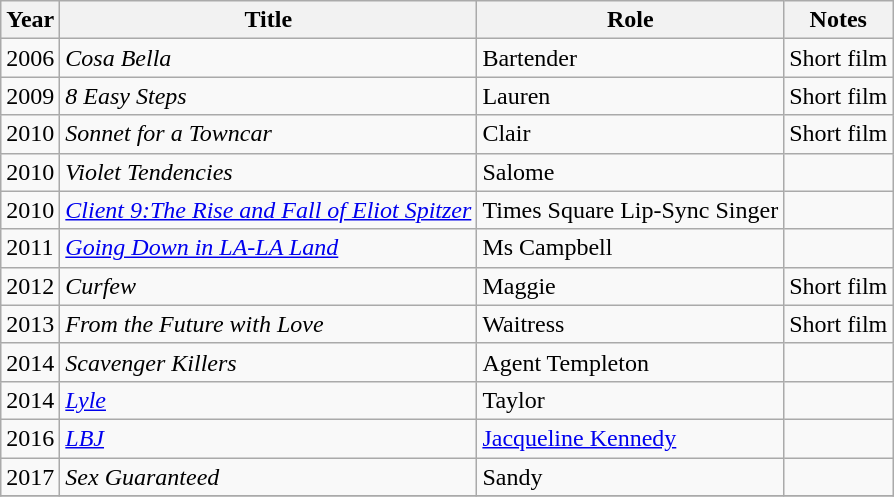<table class="wikitable sortable">
<tr>
<th>Year</th>
<th>Title</th>
<th>Role</th>
<th>Notes</th>
</tr>
<tr>
<td>2006</td>
<td><em>Cosa Bella</em></td>
<td>Bartender</td>
<td>Short film</td>
</tr>
<tr>
<td>2009</td>
<td><em>8 Easy Steps</em></td>
<td>Lauren</td>
<td>Short film</td>
</tr>
<tr>
<td>2010</td>
<td><em>Sonnet for a Towncar</em></td>
<td>Clair</td>
<td>Short film</td>
</tr>
<tr>
<td>2010</td>
<td><em>Violet Tendencies</em></td>
<td>Salome</td>
<td></td>
</tr>
<tr>
<td>2010</td>
<td><em><a href='#'>Client 9:The Rise and Fall of Eliot Spitzer</a></em></td>
<td>Times Square Lip-Sync Singer</td>
<td></td>
</tr>
<tr>
<td>2011</td>
<td><em><a href='#'>Going Down in LA-LA Land</a></em></td>
<td>Ms Campbell</td>
<td></td>
</tr>
<tr>
<td>2012</td>
<td><em>Curfew</em></td>
<td>Maggie</td>
<td>Short film</td>
</tr>
<tr>
<td>2013</td>
<td><em>From the Future with Love</em></td>
<td>Waitress</td>
<td>Short film</td>
</tr>
<tr>
<td>2014</td>
<td><em>Scavenger Killers</em></td>
<td>Agent Templeton</td>
<td></td>
</tr>
<tr>
<td>2014</td>
<td><em><a href='#'>Lyle</a></em></td>
<td>Taylor</td>
<td></td>
</tr>
<tr>
<td>2016</td>
<td><em><a href='#'>LBJ</a></em></td>
<td><a href='#'>Jacqueline Kennedy</a></td>
<td></td>
</tr>
<tr>
<td>2017</td>
<td><em>Sex Guaranteed</em></td>
<td>Sandy</td>
<td></td>
</tr>
<tr>
</tr>
</table>
